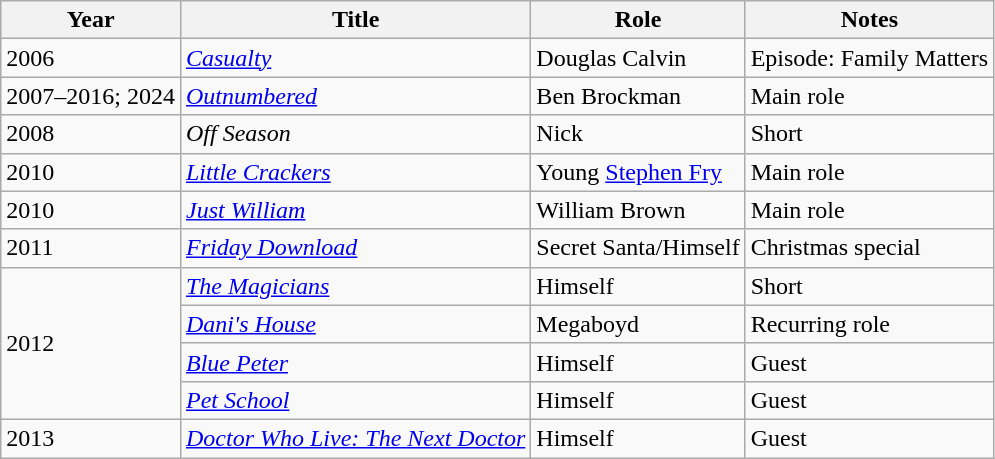<table class="wikitable sortable">
<tr>
<th>Year</th>
<th>Title</th>
<th>Role</th>
<th>Notes</th>
</tr>
<tr>
<td>2006</td>
<td><em><a href='#'>Casualty</a></em></td>
<td>Douglas Calvin</td>
<td>Episode: Family Matters</td>
</tr>
<tr>
<td>2007–2016; 2024</td>
<td><em><a href='#'>Outnumbered</a></em></td>
<td>Ben Brockman</td>
<td>Main role</td>
</tr>
<tr>
<td>2008</td>
<td><em>Off Season</em></td>
<td>Nick</td>
<td>Short</td>
</tr>
<tr>
<td>2010</td>
<td><em><a href='#'>Little Crackers</a></em></td>
<td>Young <a href='#'>Stephen Fry</a></td>
<td>Main role</td>
</tr>
<tr>
<td>2010</td>
<td><em><a href='#'>Just William</a></em></td>
<td>William Brown</td>
<td>Main role</td>
</tr>
<tr>
<td>2011</td>
<td><em><a href='#'>Friday Download</a></em></td>
<td>Secret Santa/Himself</td>
<td>Christmas special</td>
</tr>
<tr>
<td rowspan=4>2012</td>
<td><em><a href='#'>The Magicians</a></em></td>
<td>Himself</td>
<td>Short</td>
</tr>
<tr>
<td><em><a href='#'>Dani's House</a></em></td>
<td>Megaboyd</td>
<td>Recurring role</td>
</tr>
<tr>
<td><em><a href='#'>Blue Peter</a></em></td>
<td>Himself</td>
<td>Guest</td>
</tr>
<tr>
<td><em><a href='#'>Pet School</a></em></td>
<td>Himself</td>
<td>Guest</td>
</tr>
<tr>
<td>2013</td>
<td><em><a href='#'>Doctor Who Live: The Next Doctor</a></em></td>
<td>Himself</td>
<td>Guest</td>
</tr>
</table>
